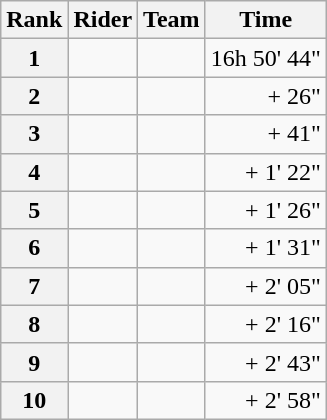<table class="wikitable" margin-bottom:0;">
<tr>
<th scope="col">Rank</th>
<th scope="col">Rider</th>
<th scope="col">Team</th>
<th scope="col">Time</th>
</tr>
<tr>
<th scope="row">1</th>
<td> </td>
<td></td>
<td align="right">16h 50' 44"</td>
</tr>
<tr>
<th scope="row">2</th>
<td> </td>
<td></td>
<td align="right">+ 26"</td>
</tr>
<tr>
<th scope="row">3</th>
<td> </td>
<td></td>
<td align="right">+ 41"</td>
</tr>
<tr>
<th scope="row">4</th>
<td></td>
<td></td>
<td align="right">+ 1' 22"</td>
</tr>
<tr>
<th scope="row">5</th>
<td></td>
<td></td>
<td align="right">+ 1' 26"</td>
</tr>
<tr>
<th scope="row">6</th>
<td></td>
<td></td>
<td align="right">+ 1' 31"</td>
</tr>
<tr>
<th scope="row">7</th>
<td></td>
<td></td>
<td align="right">+ 2' 05"</td>
</tr>
<tr>
<th scope="row">8</th>
<td></td>
<td></td>
<td align="right">+ 2' 16"</td>
</tr>
<tr>
<th scope="row">9</th>
<td></td>
<td></td>
<td align="right">+ 2' 43"</td>
</tr>
<tr>
<th scope="row">10</th>
<td></td>
<td></td>
<td align="right">+ 2' 58"</td>
</tr>
</table>
